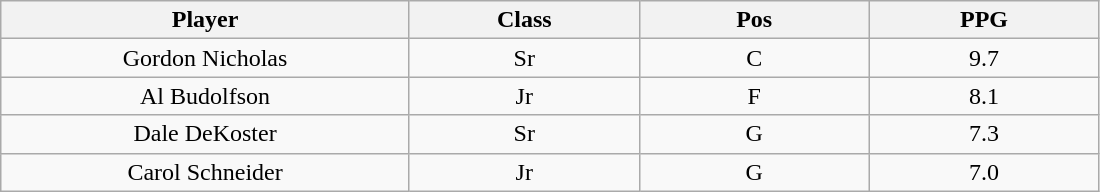<table class="wikitable sortable">
<tr>
<th bgcolor="#DDDDFF" width="16%">Player</th>
<th bgcolor="#DDDDFF" width="9%">Class</th>
<th bgcolor="#DDDDFF" width="9%">Pos</th>
<th bgcolor="#DDDDFF" width="9%">PPG</th>
</tr>
<tr align="center">
<td>Gordon Nicholas</td>
<td>Sr</td>
<td>C</td>
<td>9.7</td>
</tr>
<tr align="center">
<td>Al Budolfson</td>
<td>Jr</td>
<td>F</td>
<td>8.1</td>
</tr>
<tr align="center">
<td>Dale DeKoster</td>
<td>Sr</td>
<td>G</td>
<td>7.3</td>
</tr>
<tr align="center">
<td>Carol Schneider</td>
<td>Jr</td>
<td>G</td>
<td>7.0</td>
</tr>
</table>
